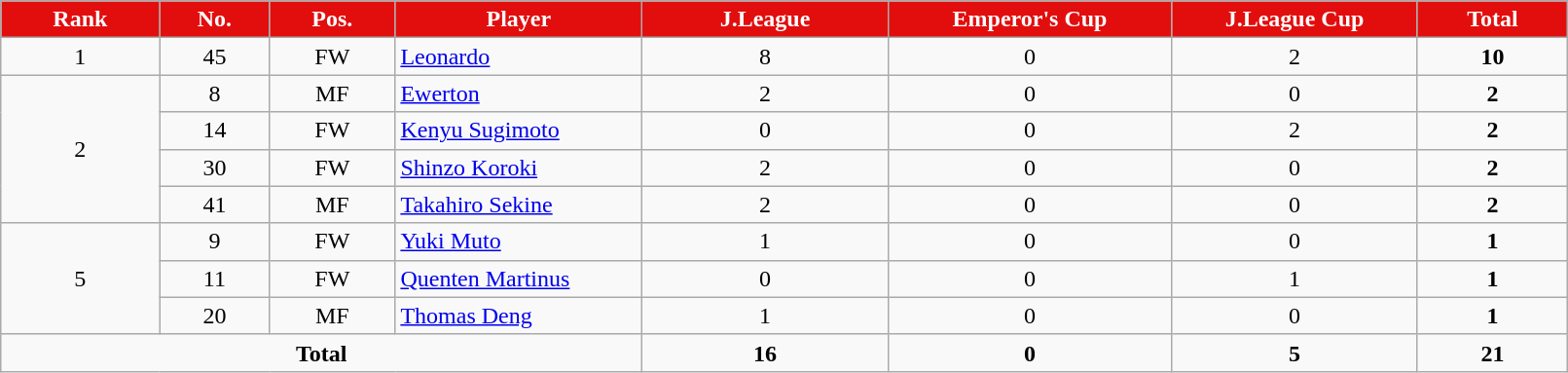<table class="wikitable sortable" style="text-align:center;width:85%;">
<tr>
<th style="background:#e20e0e; color:#fff; width:0px;">Rank</th>
<th style="background:#e20e0e; color:#fff; width:0px;">No.</th>
<th style="background:#e20e0e; color:#fff; width:0px;">Pos.</th>
<th style="background:#e20e0e; color:#fff; width:0px;">Player</th>
<th style="background:#e20e0e; color:#fff; width:0px;">J.League</th>
<th style="background:#e20e0e; color:#fff; width:0px;">Emperor's Cup</th>
<th style="background:#e20e0e; color:#fff; width:0px;">J.League Cup</th>
<th style="background:#e20e0e; color:#fff; width:0px;">Total</th>
</tr>
<tr>
<td>1</td>
<td>45</td>
<td>FW</td>
<td align=left> <a href='#'>Leonardo</a></td>
<td>8</td>
<td>0</td>
<td>2</td>
<td><strong>10</strong></td>
</tr>
<tr>
<td rowspan="4">2</td>
<td>8</td>
<td>MF</td>
<td align=left> <a href='#'>Ewerton</a></td>
<td>2</td>
<td>0</td>
<td>0</td>
<td><strong>2</strong></td>
</tr>
<tr>
<td>14</td>
<td>FW</td>
<td align=left> <a href='#'>Kenyu Sugimoto</a></td>
<td>0</td>
<td>0</td>
<td>2</td>
<td><strong>2</strong></td>
</tr>
<tr>
<td>30</td>
<td>FW</td>
<td align=left> <a href='#'>Shinzo Koroki</a></td>
<td>2</td>
<td>0</td>
<td>0</td>
<td><strong>2</strong></td>
</tr>
<tr>
<td>41</td>
<td>MF</td>
<td align=left> <a href='#'>Takahiro Sekine</a></td>
<td>2</td>
<td>0</td>
<td>0</td>
<td><strong>2</strong></td>
</tr>
<tr>
<td rowspan="3">5</td>
<td>9</td>
<td>FW</td>
<td align=left> <a href='#'>Yuki Muto</a></td>
<td>1</td>
<td>0</td>
<td>0</td>
<td><strong>1</strong></td>
</tr>
<tr>
<td>11</td>
<td>FW</td>
<td align=left> <a href='#'>Quenten Martinus</a></td>
<td>0</td>
<td>0</td>
<td>1</td>
<td><strong>1</strong></td>
</tr>
<tr>
<td>20</td>
<td>MF</td>
<td align=left> <a href='#'>Thomas Deng</a></td>
<td>1</td>
<td>0</td>
<td>0</td>
<td><strong>1</strong></td>
</tr>
<tr>
<td colspan=4><strong>Total</strong></td>
<td><strong>16</strong></td>
<td><strong>0</strong></td>
<td><strong>5</strong></td>
<td><strong>21</strong></td>
</tr>
</table>
